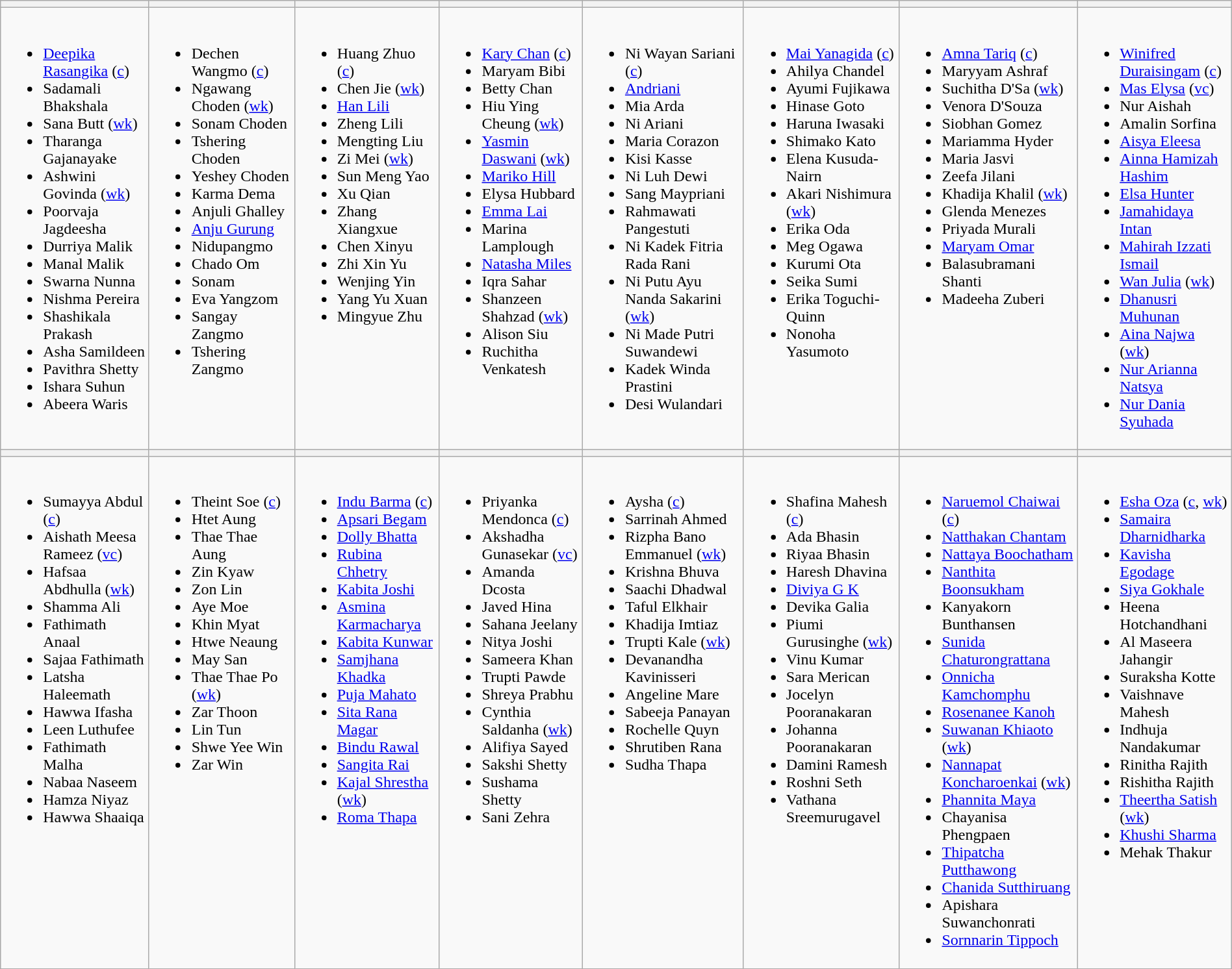<table class="wikitable" style="text-align:left; margin:auto">
<tr>
<th></th>
<th></th>
<th></th>
<th></th>
<th></th>
<th></th>
<th></th>
<th></th>
</tr>
<tr>
<td valign=top><br><ul><li><a href='#'>Deepika Rasangika</a> (<a href='#'>c</a>)</li><li>Sadamali Bhakshala</li><li>Sana Butt (<a href='#'>wk</a>)</li><li>Tharanga Gajanayake</li><li>Ashwini Govinda (<a href='#'>wk</a>)</li><li>Poorvaja Jagdeesha</li><li>Durriya Malik</li><li>Manal Malik</li><li>Swarna Nunna</li><li>Nishma Pereira</li><li>Shashikala Prakash</li><li>Asha Samildeen</li><li>Pavithra Shetty</li><li>Ishara Suhun</li><li>Abeera Waris</li></ul></td>
<td valign=top><br><ul><li>Dechen Wangmo (<a href='#'>c</a>)</li><li>Ngawang Choden (<a href='#'>wk</a>)</li><li>Sonam Choden</li><li>Tshering Choden</li><li>Yeshey Choden</li><li>Karma Dema</li><li>Anjuli Ghalley</li><li><a href='#'>Anju Gurung</a></li><li>Nidupangmo</li><li>Chado Om</li><li>Sonam</li><li>Eva Yangzom</li><li>Sangay Zangmo</li><li>Tshering Zangmo</li></ul></td>
<td valign=top><br><ul><li>Huang Zhuo (<a href='#'>c</a>)</li><li>Chen Jie (<a href='#'>wk</a>)</li><li><a href='#'>Han Lili</a></li><li>Zheng Lili</li><li>Mengting Liu</li><li>Zi Mei (<a href='#'>wk</a>)</li><li>Sun Meng Yao</li><li>Xu Qian</li><li>Zhang Xiangxue</li><li>Chen Xinyu</li><li>Zhi Xin Yu</li><li>Wenjing Yin</li><li>Yang Yu Xuan</li><li>Mingyue Zhu</li></ul></td>
<td valign=top><br><ul><li><a href='#'>Kary Chan</a> (<a href='#'>c</a>)</li><li>Maryam Bibi</li><li>Betty Chan</li><li>Hiu Ying Cheung (<a href='#'>wk</a>)</li><li><a href='#'>Yasmin Daswani</a> (<a href='#'>wk</a>)</li><li><a href='#'>Mariko Hill</a></li><li>Elysa Hubbard</li><li><a href='#'>Emma Lai</a></li><li>Marina Lamplough</li><li><a href='#'>Natasha Miles</a></li><li>Iqra Sahar</li><li>Shanzeen Shahzad (<a href='#'>wk</a>)</li><li>Alison Siu</li><li>Ruchitha Venkatesh</li></ul></td>
<td valign=top><br><ul><li>Ni Wayan Sariani (<a href='#'>c</a>)</li><li><a href='#'>Andriani</a></li><li>Mia Arda</li><li>Ni Ariani</li><li>Maria Corazon</li><li>Kisi Kasse</li><li>Ni Luh Dewi</li><li>Sang Maypriani</li><li>Rahmawati Pangestuti</li><li>Ni Kadek Fitria Rada Rani</li><li>Ni Putu Ayu Nanda Sakarini (<a href='#'>wk</a>)</li><li>Ni Made Putri Suwandewi</li><li>Kadek Winda Prastini</li><li>Desi Wulandari</li></ul></td>
<td valign=top><br><ul><li><a href='#'>Mai Yanagida</a> (<a href='#'>c</a>)</li><li>Ahilya Chandel</li><li>Ayumi Fujikawa</li><li>Hinase Goto</li><li>Haruna Iwasaki</li><li>Shimako Kato</li><li>Elena Kusuda-Nairn</li><li>Akari Nishimura (<a href='#'>wk</a>)</li><li>Erika Oda</li><li>Meg Ogawa</li><li>Kurumi Ota</li><li>Seika Sumi</li><li>Erika Toguchi-Quinn</li><li>Nonoha Yasumoto</li></ul></td>
<td valign=top><br><ul><li><a href='#'>Amna Tariq</a> (<a href='#'>c</a>)</li><li>Maryyam Ashraf</li><li>Suchitha D'Sa (<a href='#'>wk</a>)</li><li>Venora D'Souza</li><li>Siobhan Gomez</li><li>Mariamma Hyder</li><li>Maria Jasvi</li><li>Zeefa Jilani</li><li>Khadija Khalil (<a href='#'>wk</a>)</li><li>Glenda Menezes</li><li>Priyada Murali</li><li><a href='#'>Maryam Omar</a></li><li>Balasubramani Shanti</li><li>Madeeha Zuberi</li></ul></td>
<td valign=top><br><ul><li><a href='#'>Winifred Duraisingam</a> (<a href='#'>c</a>)</li><li><a href='#'>Mas Elysa</a> (<a href='#'>vc</a>)</li><li>Nur Aishah</li><li>Amalin Sorfina</li><li><a href='#'>Aisya Eleesa</a></li><li><a href='#'>Ainna Hamizah Hashim</a></li><li><a href='#'>Elsa Hunter</a></li><li><a href='#'>Jamahidaya Intan</a></li><li><a href='#'>Mahirah Izzati Ismail</a></li><li><a href='#'>Wan Julia</a> (<a href='#'>wk</a>)</li><li><a href='#'>Dhanusri Muhunan</a></li><li><a href='#'>Aina Najwa</a> (<a href='#'>wk</a>)</li><li><a href='#'>Nur Arianna Natsya</a></li><li><a href='#'>Nur Dania Syuhada</a></li></ul></td>
</tr>
<tr>
<th></th>
<th></th>
<th></th>
<th></th>
<th></th>
<th></th>
<th></th>
<th></th>
</tr>
<tr>
<td valign=top><br><ul><li>Sumayya Abdul (<a href='#'>c</a>)</li><li>Aishath Meesa Rameez (<a href='#'>vc</a>)</li><li>Hafsaa Abdhulla (<a href='#'>wk</a>)</li><li>Shamma Ali</li><li>Fathimath Anaal</li><li>Sajaa Fathimath</li><li>Latsha Haleemath</li><li>Hawwa Ifasha</li><li>Leen Luthufee</li><li>Fathimath Malha</li><li>Nabaa Naseem</li><li>Hamza Niyaz</li><li>Hawwa Shaaiqa</li></ul></td>
<td valign=top><br><ul><li>Theint Soe (<a href='#'>c</a>)</li><li>Htet Aung</li><li>Thae Thae Aung</li><li>Zin Kyaw</li><li>Zon Lin</li><li>Aye Moe</li><li>Khin Myat</li><li>Htwe Neaung</li><li>May San</li><li>Thae Thae Po (<a href='#'>wk</a>)</li><li>Zar Thoon</li><li>Lin Tun</li><li>Shwe Yee Win</li><li>Zar Win</li></ul></td>
<td valign=top><br><ul><li><a href='#'>Indu Barma</a> (<a href='#'>c</a>)</li><li><a href='#'>Apsari Begam</a></li><li><a href='#'>Dolly Bhatta</a></li><li><a href='#'>Rubina Chhetry</a></li><li><a href='#'>Kabita Joshi</a></li><li><a href='#'>Asmina Karmacharya</a></li><li><a href='#'>Kabita Kunwar</a></li><li><a href='#'>Samjhana Khadka</a></li><li><a href='#'>Puja Mahato</a></li><li><a href='#'>Sita Rana Magar</a></li><li><a href='#'>Bindu Rawal</a></li><li><a href='#'>Sangita Rai</a></li><li><a href='#'>Kajal Shrestha</a> (<a href='#'>wk</a>)</li><li><a href='#'>Roma Thapa</a></li></ul></td>
<td valign=top><br><ul><li>Priyanka Mendonca (<a href='#'>c</a>)</li><li>Akshadha Gunasekar (<a href='#'>vc</a>)</li><li>Amanda Dcosta</li><li>Javed Hina</li><li>Sahana Jeelany</li><li>Nitya Joshi</li><li>Sameera Khan</li><li>Trupti Pawde</li><li>Shreya Prabhu</li><li>Cynthia Saldanha (<a href='#'>wk</a>)</li><li>Alifiya Sayed</li><li>Sakshi Shetty</li><li>Sushama Shetty</li><li>Sani Zehra</li></ul></td>
<td valign=top><br><ul><li>Aysha (<a href='#'>c</a>)</li><li>Sarrinah Ahmed</li><li>Rizpha Bano Emmanuel (<a href='#'>wk</a>)</li><li>Krishna Bhuva</li><li>Saachi Dhadwal</li><li>Taful Elkhair</li><li>Khadija Imtiaz</li><li>Trupti Kale (<a href='#'>wk</a>)</li><li>Devanandha Kavinisseri</li><li>Angeline Mare</li><li>Sabeeja Panayan</li><li>Rochelle Quyn</li><li>Shrutiben Rana</li><li>Sudha Thapa</li></ul></td>
<td valign=top><br><ul><li>Shafina Mahesh (<a href='#'>c</a>)</li><li>Ada Bhasin</li><li>Riyaa Bhasin</li><li>Haresh Dhavina</li><li><a href='#'>Diviya G K</a></li><li>Devika Galia</li><li>Piumi Gurusinghe (<a href='#'>wk</a>)</li><li>Vinu Kumar</li><li>Sara Merican</li><li>Jocelyn Pooranakaran</li><li>Johanna Pooranakaran</li><li>Damini Ramesh</li><li>Roshni Seth</li><li>Vathana Sreemurugavel</li></ul></td>
<td valign=top><br><ul><li><a href='#'>Naruemol Chaiwai</a> (<a href='#'>c</a>)</li><li><a href='#'>Natthakan Chantam</a></li><li><a href='#'>Nattaya Boochatham</a></li><li><a href='#'>Nanthita Boonsukham</a></li><li>Kanyakorn Bunthansen</li><li><a href='#'>Sunida Chaturongrattana</a></li><li><a href='#'>Onnicha Kamchomphu</a></li><li><a href='#'>Rosenanee Kanoh</a></li><li><a href='#'>Suwanan Khiaoto</a> (<a href='#'>wk</a>)</li><li><a href='#'>Nannapat Koncharoenkai</a> (<a href='#'>wk</a>)</li><li><a href='#'>Phannita Maya</a></li><li>Chayanisa Phengpaen</li><li><a href='#'>Thipatcha Putthawong</a></li><li><a href='#'>Chanida Sutthiruang</a></li><li>Apishara Suwanchonrati</li><li><a href='#'>Sornnarin Tippoch</a></li></ul></td>
<td valign=top><br><ul><li><a href='#'>Esha Oza</a> (<a href='#'>c</a>, <a href='#'>wk</a>)</li><li><a href='#'>Samaira Dharnidharka</a></li><li><a href='#'>Kavisha Egodage</a></li><li><a href='#'>Siya Gokhale</a></li><li>Heena Hotchandhani</li><li>Al Maseera Jahangir</li><li>Suraksha Kotte</li><li>Vaishnave Mahesh</li><li>Indhuja Nandakumar</li><li>Rinitha Rajith</li><li>Rishitha Rajith</li><li><a href='#'>Theertha Satish</a> (<a href='#'>wk</a>)</li><li><a href='#'>Khushi Sharma</a></li><li>Mehak Thakur</li></ul></td>
</tr>
</table>
